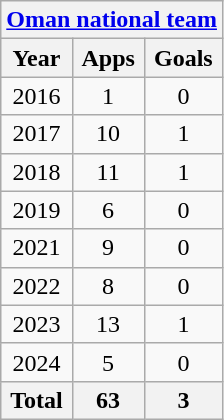<table class="wikitable" style="text-align:center">
<tr>
<th colspan=3><a href='#'>Oman national team</a></th>
</tr>
<tr>
<th>Year</th>
<th>Apps</th>
<th>Goals</th>
</tr>
<tr>
<td>2016</td>
<td>1</td>
<td>0</td>
</tr>
<tr>
<td>2017</td>
<td>10</td>
<td>1</td>
</tr>
<tr>
<td>2018</td>
<td>11</td>
<td>1</td>
</tr>
<tr>
<td>2019</td>
<td>6</td>
<td>0</td>
</tr>
<tr>
<td>2021</td>
<td>9</td>
<td>0</td>
</tr>
<tr>
<td>2022</td>
<td>8</td>
<td>0</td>
</tr>
<tr>
<td>2023</td>
<td>13</td>
<td>1</td>
</tr>
<tr>
<td>2024</td>
<td>5</td>
<td>0</td>
</tr>
<tr>
<th>Total</th>
<th>63</th>
<th>3</th>
</tr>
</table>
